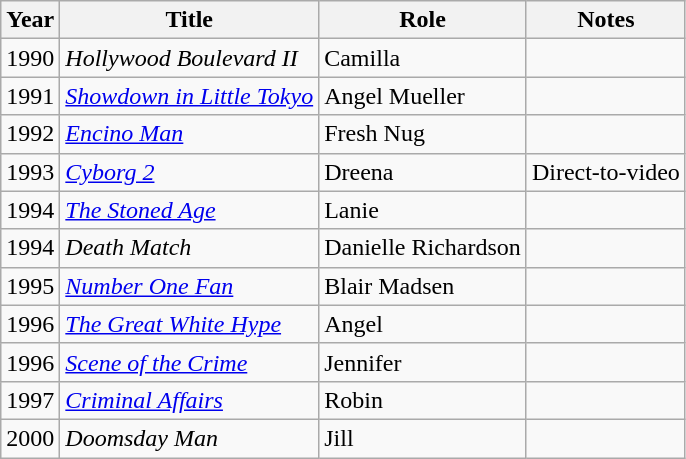<table class="wikitable">
<tr>
<th>Year</th>
<th>Title</th>
<th>Role</th>
<th>Notes</th>
</tr>
<tr>
<td>1990</td>
<td><em>Hollywood Boulevard II</em></td>
<td>Camilla</td>
<td></td>
</tr>
<tr>
<td>1991</td>
<td><em><a href='#'>Showdown in Little Tokyo</a></em></td>
<td>Angel Mueller</td>
<td></td>
</tr>
<tr>
<td>1992</td>
<td><em><a href='#'>Encino Man</a></em></td>
<td>Fresh Nug</td>
<td></td>
</tr>
<tr>
<td>1993</td>
<td><em><a href='#'>Cyborg 2</a></em></td>
<td>Dreena</td>
<td>Direct-to-video</td>
</tr>
<tr>
<td>1994</td>
<td><em><a href='#'>The Stoned Age</a></em></td>
<td>Lanie</td>
<td></td>
</tr>
<tr>
<td>1994</td>
<td><em>Death Match</em></td>
<td>Danielle Richardson</td>
<td></td>
</tr>
<tr>
<td>1995</td>
<td><a href='#'><em>Number One Fan</em></a></td>
<td>Blair Madsen</td>
<td></td>
</tr>
<tr>
<td>1996</td>
<td><em><a href='#'>The Great White Hype</a></em></td>
<td>Angel</td>
<td></td>
</tr>
<tr>
<td>1996</td>
<td><a href='#'><em>Scene of the Crime</em></a></td>
<td>Jennifer</td>
<td></td>
</tr>
<tr>
<td>1997</td>
<td><em><a href='#'>Criminal Affairs</a></em></td>
<td>Robin</td>
<td></td>
</tr>
<tr>
<td>2000</td>
<td><em>Doomsday Man</em></td>
<td>Jill</td>
<td></td>
</tr>
</table>
